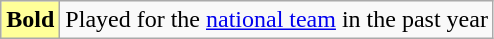<table class="wikitable">
<tr>
<td style="background-color:#FFFF99"><strong>Bold</strong></td>
<td>Played for the <a href='#'>national team</a> in the past year</td>
</tr>
</table>
